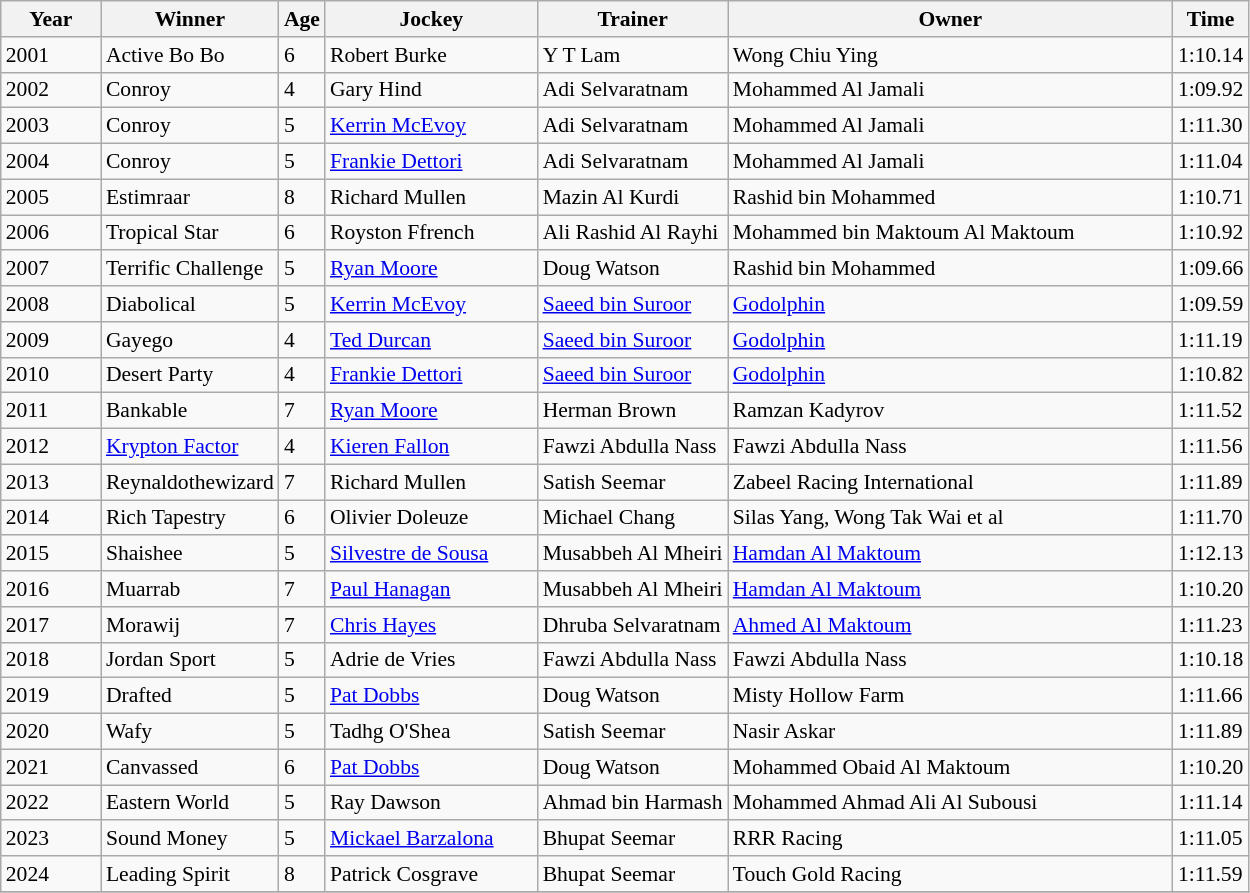<table class="wikitable sortable" style="font-size:90%">
<tr>
<th style="width:60px">Year<br></th>
<th style="width:110px">Winner<br></th>
<th>Age<br></th>
<th style="width:135px">Jockey<br></th>
<th style="width:120px">Trainer<br></th>
<th style="width:290px">Owner<br></th>
<th>Time<br></th>
</tr>
<tr>
<td>2001</td>
<td>Active Bo Bo</td>
<td>6</td>
<td>Robert Burke</td>
<td>Y T Lam</td>
<td>Wong Chiu Ying</td>
<td>1:10.14</td>
</tr>
<tr>
<td>2002</td>
<td>Conroy</td>
<td>4</td>
<td>Gary Hind</td>
<td>Adi Selvaratnam</td>
<td>Mohammed Al Jamali</td>
<td>1:09.92</td>
</tr>
<tr>
<td>2003</td>
<td>Conroy</td>
<td>5</td>
<td><a href='#'>Kerrin McEvoy</a></td>
<td>Adi Selvaratnam</td>
<td>Mohammed Al Jamali</td>
<td>1:11.30</td>
</tr>
<tr>
<td>2004</td>
<td>Conroy</td>
<td>5</td>
<td><a href='#'>Frankie Dettori</a></td>
<td>Adi Selvaratnam</td>
<td>Mohammed Al Jamali</td>
<td>1:11.04</td>
</tr>
<tr>
<td>2005</td>
<td>Estimraar</td>
<td>8</td>
<td>Richard Mullen</td>
<td>Mazin Al Kurdi</td>
<td>Rashid bin Mohammed</td>
<td>1:10.71</td>
</tr>
<tr>
<td>2006</td>
<td>Tropical Star</td>
<td>6</td>
<td>Royston Ffrench</td>
<td>Ali Rashid Al Rayhi</td>
<td>Mohammed bin Maktoum Al Maktoum</td>
<td>1:10.92</td>
</tr>
<tr>
<td>2007</td>
<td>Terrific Challenge</td>
<td>5</td>
<td><a href='#'>Ryan Moore</a></td>
<td>Doug Watson</td>
<td>Rashid bin Mohammed</td>
<td>1:09.66</td>
</tr>
<tr>
<td>2008</td>
<td>Diabolical</td>
<td>5</td>
<td><a href='#'>Kerrin McEvoy</a></td>
<td><a href='#'>Saeed bin Suroor</a></td>
<td><a href='#'>Godolphin</a></td>
<td>1:09.59</td>
</tr>
<tr>
<td>2009</td>
<td>Gayego</td>
<td>4</td>
<td><a href='#'>Ted Durcan</a></td>
<td><a href='#'>Saeed bin Suroor</a></td>
<td><a href='#'>Godolphin</a></td>
<td>1:11.19</td>
</tr>
<tr>
<td>2010</td>
<td>Desert Party</td>
<td>4</td>
<td><a href='#'>Frankie Dettori</a></td>
<td><a href='#'>Saeed bin Suroor</a></td>
<td><a href='#'>Godolphin</a></td>
<td>1:10.82</td>
</tr>
<tr>
<td>2011</td>
<td>Bankable</td>
<td>7</td>
<td><a href='#'>Ryan Moore</a></td>
<td>Herman Brown</td>
<td>Ramzan Kadyrov</td>
<td>1:11.52</td>
</tr>
<tr>
<td>2012</td>
<td><a href='#'>Krypton Factor</a></td>
<td>4</td>
<td><a href='#'>Kieren Fallon</a></td>
<td>Fawzi Abdulla Nass</td>
<td>Fawzi Abdulla Nass</td>
<td>1:11.56</td>
</tr>
<tr>
<td>2013</td>
<td>Reynaldothewizard</td>
<td>7</td>
<td>Richard Mullen</td>
<td>Satish Seemar</td>
<td>Zabeel Racing International</td>
<td>1:11.89</td>
</tr>
<tr>
<td>2014</td>
<td>Rich Tapestry</td>
<td>6</td>
<td>Olivier Doleuze</td>
<td>Michael Chang</td>
<td>Silas Yang, Wong Tak Wai et al</td>
<td>1:11.70</td>
</tr>
<tr>
<td>2015</td>
<td>Shaishee</td>
<td>5</td>
<td><a href='#'>Silvestre de Sousa</a></td>
<td>Musabbeh Al Mheiri</td>
<td><a href='#'>Hamdan Al Maktoum</a></td>
<td>1:12.13</td>
</tr>
<tr>
<td>2016</td>
<td>Muarrab</td>
<td>7</td>
<td><a href='#'>Paul Hanagan</a></td>
<td>Musabbeh Al Mheiri</td>
<td><a href='#'>Hamdan Al Maktoum</a></td>
<td>1:10.20</td>
</tr>
<tr>
<td>2017</td>
<td>Morawij</td>
<td>7</td>
<td><a href='#'>Chris Hayes</a></td>
<td>Dhruba Selvaratnam</td>
<td><a href='#'>Ahmed Al Maktoum</a></td>
<td>1:11.23</td>
</tr>
<tr>
<td>2018</td>
<td>Jordan Sport</td>
<td>5</td>
<td>Adrie de Vries</td>
<td>Fawzi Abdulla Nass</td>
<td>Fawzi Abdulla Nass</td>
<td>1:10.18</td>
</tr>
<tr>
<td>2019</td>
<td>Drafted</td>
<td>5</td>
<td><a href='#'>Pat Dobbs</a></td>
<td>Doug Watson</td>
<td>Misty Hollow Farm</td>
<td>1:11.66</td>
</tr>
<tr>
<td>2020</td>
<td>Wafy</td>
<td>5</td>
<td>Tadhg O'Shea</td>
<td>Satish Seemar</td>
<td>Nasir Askar</td>
<td>1:11.89</td>
</tr>
<tr>
<td>2021</td>
<td>Canvassed</td>
<td>6</td>
<td><a href='#'>Pat Dobbs</a></td>
<td>Doug Watson</td>
<td>Mohammed Obaid Al Maktoum</td>
<td>1:10.20</td>
</tr>
<tr>
<td>2022</td>
<td>Eastern World</td>
<td>5</td>
<td>Ray Dawson</td>
<td>Ahmad bin Harmash</td>
<td>Mohammed Ahmad Ali Al Subousi</td>
<td>1:11.14</td>
</tr>
<tr>
<td>2023</td>
<td>Sound Money</td>
<td>5</td>
<td><a href='#'>Mickael Barzalona</a></td>
<td>Bhupat Seemar</td>
<td>RRR Racing</td>
<td>1:11.05</td>
</tr>
<tr>
<td>2024</td>
<td>Leading Spirit</td>
<td>8</td>
<td>Patrick Cosgrave</td>
<td>Bhupat Seemar</td>
<td>Touch Gold Racing</td>
<td>1:11.59</td>
</tr>
<tr>
</tr>
</table>
